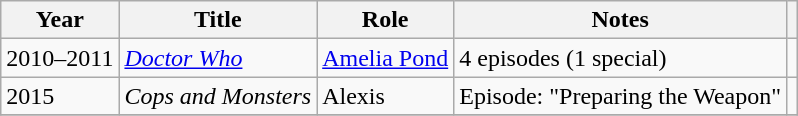<table class="wikitable">
<tr>
<th>Year</th>
<th>Title</th>
<th>Role</th>
<th>Notes</th>
<th></th>
</tr>
<tr>
<td>2010–2011</td>
<td><em><a href='#'>Doctor Who</a></em></td>
<td><a href='#'>Amelia Pond</a></td>
<td>4 episodes (1 special)</td>
<td></td>
</tr>
<tr>
<td>2015</td>
<td><em>Cops and Monsters</em></td>
<td>Alexis</td>
<td>Episode: "Preparing the Weapon"</td>
<td></td>
</tr>
<tr>
</tr>
</table>
